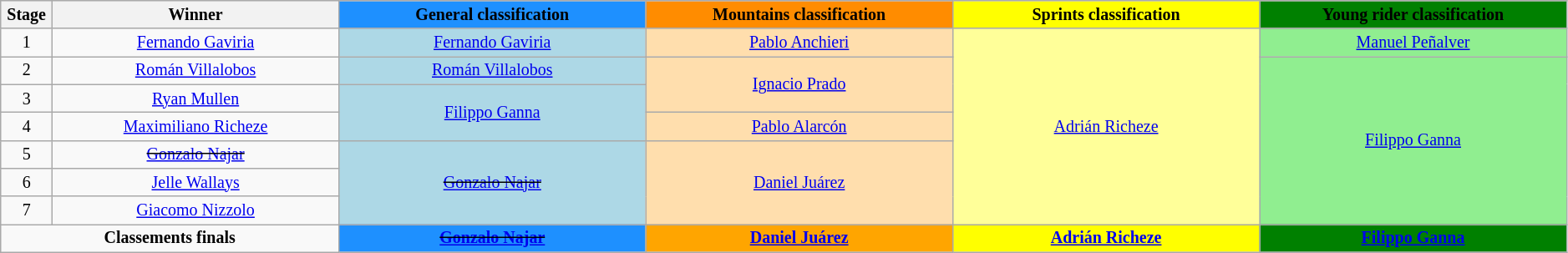<table class="wikitable" style="text-align: center; font-size:smaller;">
<tr style="background:#EFEFEF;">
<th scope=col width="1%">Stage</th>
<th scope=col width="14%">Winner</th>
<th style="background:dodgerblue;" width="15%">General classification<br></th>
<th style="background:#FF8C00;" width="15%">Mountains classification<br></th>
<th style="background:yellow;" width="15%">Sprints classification<br></th>
<th style="background:green;" width="15%">Young rider classification<br></th>
</tr>
<tr>
<td>1</td>
<td><a href='#'>Fernando Gaviria</a></td>
<td style="background-color:#ADD8E6"><a href='#'>Fernando Gaviria</a></td>
<td style="background-color:navajowhite"><a href='#'>Pablo Anchieri</a></td>
<td style="background-color:#FFFF99" rowspan="7"><a href='#'>Adrián Richeze</a></td>
<td style="background-color:lightgreen;"><a href='#'>Manuel Peñalver</a></td>
</tr>
<tr>
<td>2</td>
<td><a href='#'>Román Villalobos</a></td>
<td style="background:#ADD8E6;"><a href='#'>Román Villalobos</a></td>
<td style="background-color:navajowhite" rowspan="2"><a href='#'>Ignacio Prado</a></td>
<td style="background:lightgreen;" rowspan="6"><a href='#'>Filippo Ganna</a></td>
</tr>
<tr>
<td>3</td>
<td><a href='#'>Ryan Mullen</a></td>
<td style="background:#ADD8E6;" rowspan="2"><a href='#'>Filippo Ganna</a></td>
</tr>
<tr>
<td>4</td>
<td><a href='#'>Maximiliano Richeze</a></td>
<td style="background-color:navajowhite"><a href='#'>Pablo Alarcón</a></td>
</tr>
<tr>
<td>5</td>
<td><s><a href='#'>Gonzalo Najar</a></s></td>
<td style="background:#ADD8E6;" rowspan="3"><s><a href='#'>Gonzalo Najar</a></s></td>
<td style="background-color:navajowhite" rowspan="3"><a href='#'>Daniel Juárez</a></td>
</tr>
<tr>
<td>6</td>
<td><a href='#'>Jelle Wallays</a></td>
</tr>
<tr>
<td>7</td>
<td><a href='#'>Giacomo Nizzolo</a></td>
</tr>
<tr>
<td colspan=2><strong>Classements finals</strong></td>
<td style="background:dodgerblue;" width="15%"><strong><s><a href='#'>Gonzalo Najar</a></s></strong></td>
<td style="background:orange;" rowspan="1"><strong><a href='#'>Daniel Juárez</a></strong></td>
<td style="background:yellow;" width="15%"><strong><a href='#'>Adrián Richeze</a></strong></td>
<td style="background:green;" width="15%"><strong><a href='#'>Filippo Ganna</a></strong></td>
</tr>
</table>
